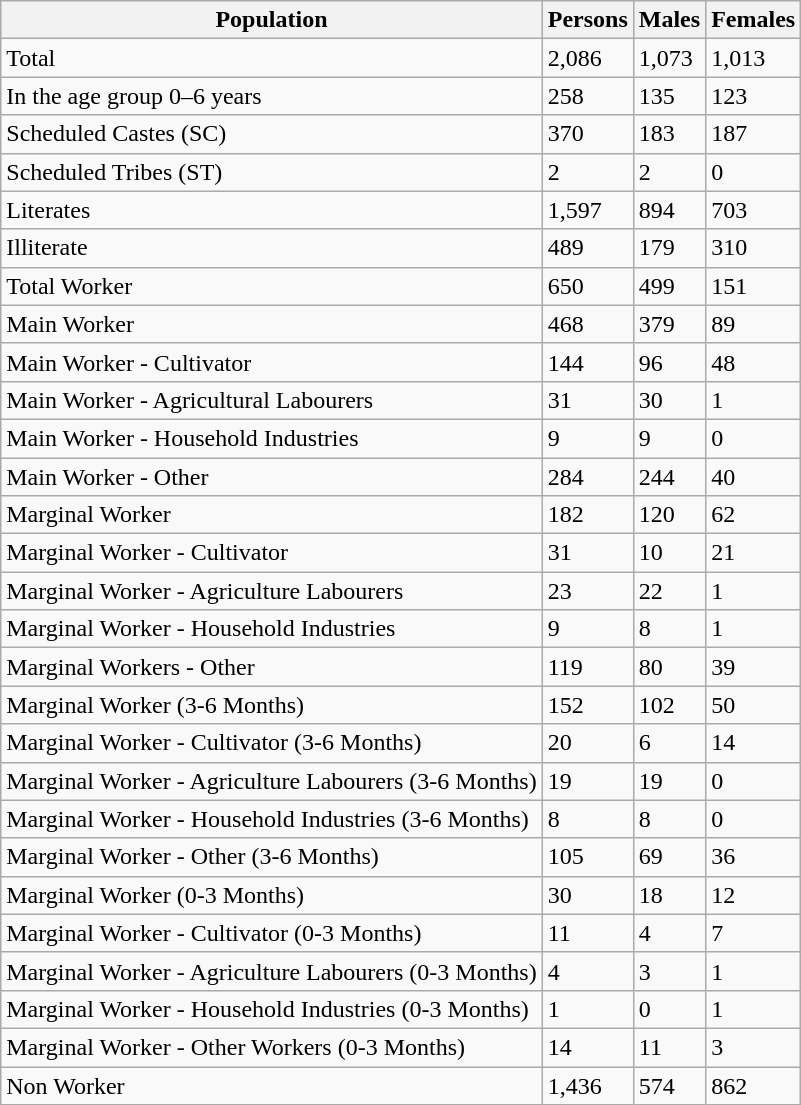<table class="wikitable">
<tr>
<th>Population</th>
<th>Persons</th>
<th>Males</th>
<th>Females</th>
</tr>
<tr>
<td>Total</td>
<td>2,086</td>
<td>1,073</td>
<td>1,013</td>
</tr>
<tr>
<td>In the age group 0–6 years</td>
<td>258</td>
<td>135</td>
<td>123</td>
</tr>
<tr>
<td>Scheduled Castes (SC)</td>
<td>370</td>
<td>183</td>
<td>187</td>
</tr>
<tr>
<td>Scheduled Tribes (ST)</td>
<td>2</td>
<td>2</td>
<td>0</td>
</tr>
<tr>
<td>Literates</td>
<td>1,597</td>
<td>894</td>
<td>703</td>
</tr>
<tr>
<td>Illiterate</td>
<td>489</td>
<td>179</td>
<td>310</td>
</tr>
<tr>
<td>Total Worker</td>
<td>650</td>
<td>499</td>
<td>151</td>
</tr>
<tr>
<td>Main Worker</td>
<td>468</td>
<td>379</td>
<td>89</td>
</tr>
<tr>
<td>Main Worker - Cultivator</td>
<td>144</td>
<td>96</td>
<td>48</td>
</tr>
<tr>
<td>Main Worker - Agricultural Labourers</td>
<td>31</td>
<td>30</td>
<td>1</td>
</tr>
<tr>
<td>Main Worker - Household Industries</td>
<td>9</td>
<td>9</td>
<td>0</td>
</tr>
<tr>
<td>Main Worker - Other</td>
<td>284</td>
<td>244</td>
<td>40</td>
</tr>
<tr>
<td>Marginal Worker</td>
<td>182</td>
<td>120</td>
<td>62</td>
</tr>
<tr>
<td>Marginal Worker - Cultivator</td>
<td>31</td>
<td>10</td>
<td>21</td>
</tr>
<tr>
<td>Marginal Worker - Agriculture Labourers</td>
<td>23</td>
<td>22</td>
<td>1</td>
</tr>
<tr>
<td>Marginal Worker - Household Industries</td>
<td>9</td>
<td>8</td>
<td>1</td>
</tr>
<tr>
<td>Marginal Workers - Other</td>
<td>119</td>
<td>80</td>
<td>39</td>
</tr>
<tr>
<td>Marginal Worker (3-6 Months)</td>
<td>152</td>
<td>102</td>
<td>50</td>
</tr>
<tr>
<td>Marginal Worker - Cultivator (3-6 Months)</td>
<td>20</td>
<td>6</td>
<td>14</td>
</tr>
<tr>
<td>Marginal Worker - Agriculture Labourers (3-6 Months)</td>
<td>19</td>
<td>19</td>
<td>0</td>
</tr>
<tr>
<td>Marginal Worker - Household Industries (3-6 Months)</td>
<td>8</td>
<td>8</td>
<td>0</td>
</tr>
<tr>
<td>Marginal Worker - Other (3-6 Months)</td>
<td>105</td>
<td>69</td>
<td>36</td>
</tr>
<tr>
<td>Marginal Worker (0-3 Months)</td>
<td>30</td>
<td>18</td>
<td>12</td>
</tr>
<tr>
<td>Marginal Worker - Cultivator (0-3 Months)</td>
<td>11</td>
<td>4</td>
<td>7</td>
</tr>
<tr>
<td>Marginal Worker - Agriculture Labourers (0-3 Months)</td>
<td>4</td>
<td>3</td>
<td>1</td>
</tr>
<tr>
<td>Marginal Worker - Household Industries (0-3 Months)</td>
<td>1</td>
<td>0</td>
<td>1</td>
</tr>
<tr>
<td>Marginal Worker - Other Workers (0-3 Months)</td>
<td>14</td>
<td>11</td>
<td>3</td>
</tr>
<tr>
<td>Non Worker</td>
<td>1,436</td>
<td>574</td>
<td>862</td>
</tr>
</table>
